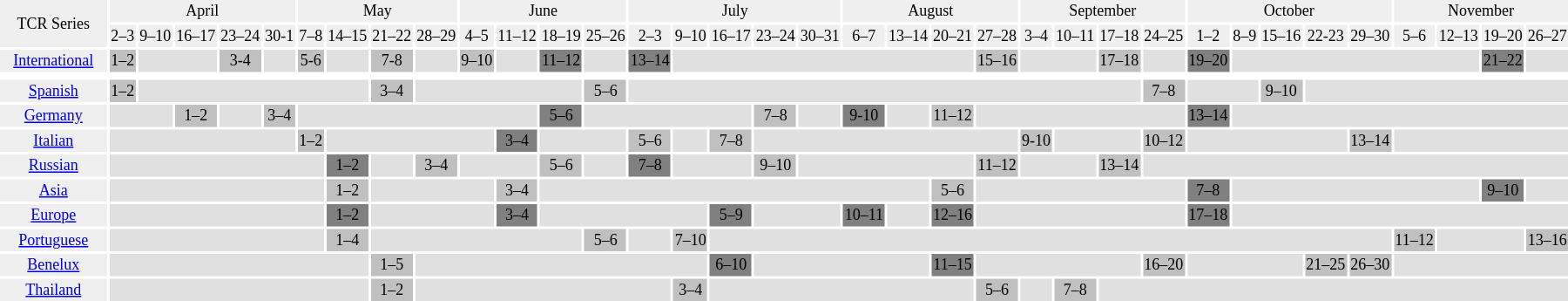<table class="toccolours" style="margin:0.2em auto; clear:both; font-size:75%">
<tr>
<td align=center rowspan=2 width=80 style="background:#EFEFEF;">TCR Series</td>
<td align=center colspan=5 style="background:#EFEFEF;">April</td>
<td align=center colspan=4 style="background:#EFEFEF;">May</td>
<td align=center colspan=4 style="background:#EFEFEF;">June</td>
<td align=center colspan=5 style="background:#EFEFEF;">July</td>
<td align=center colspan=4 style="background:#EFEFEF;">August</td>
<td align=center colspan=4 style="background:#EFEFEF;">September</td>
<td align=center colspan=5 style="background:#EFEFEF;">October</td>
<td align=center colspan=4 style="background:#EFEFEF;">November</td>
</tr>
<tr align=center style="background:#EFEFEF;">
<td>2–3</td>
<td>9–10</td>
<td>16–17</td>
<td>23–24</td>
<td>30-1</td>
<td>7–8</td>
<td>14–15</td>
<td>21–22</td>
<td>28–29</td>
<td>4–5</td>
<td>11–12</td>
<td>18–19</td>
<td>25–26</td>
<td>2–3</td>
<td>9–10</td>
<td>16–17</td>
<td>23–24</td>
<td>30–31</td>
<td>6–7</td>
<td>13–14</td>
<td>20–21</td>
<td>27–28</td>
<td>3–4</td>
<td>10–11</td>
<td>17–18</td>
<td>24–25</td>
<td>1–2</td>
<td>8–9</td>
<td>15–16</td>
<td>22-23</td>
<td>29–30</td>
<td>5–6</td>
<td>12–13</td>
<td>19–20</td>
<td>26–27</td>
</tr>
<tr align=center>
<td style="background:#EFEFEF;"><a href='#'>International</a></td>
<td style="background:#C0C0C0;">1–2</td>
<td colspan=2 style="background:#E0E0E0;"></td>
<td style="background:#C0C0C0;">3-4</td>
<td style="background:#E0E0E0;"></td>
<td style="background:#C0C0C0;">5-6</td>
<td style="background:#E0E0E0;"></td>
<td style="background:#C0C0C0;">7-8</td>
<td style="background:#E0E0E0;"></td>
<td style="background:#C0C0C0;">9–10</td>
<td style="background:#E0E0E0;"></td>
<td style="background:#808080;">11–12</td>
<td style="background:#E0E0E0;"></td>
<td style="background:#808080;">13–14</td>
<td colspan=7 style="background:#E0E0E0;"></td>
<td style="background:#C0C0C0;">15–16</td>
<td colspan=2 style="background:#E0E0E0;"></td>
<td style="background:#C0C0C0;">17–18</td>
<td style="background:#E0E0E0;"></td>
<td style="background:#808080;">19–20</td>
<td colspan=6 style="background:#E0E0E0;"></td>
<td style="background:#808080;">21–22</td>
<td style="background:#E0E0E0;"></td>
</tr>
<tr align=center>
<td colspan=40></td>
</tr>
<tr align=center>
<td style="background:#EFEFEF;"><a href='#'>Spanish</a></td>
<td style="background:#C0C0C0;">1–2</td>
<td colspan=6 style="background:#E0E0E0;"></td>
<td style="background:#C0C0C0;">3–4</td>
<td colspan=4 style="background:#E0E0E0;"></td>
<td style="background:#C0C0C0;">5–6</td>
<td colspan=12 style="background:#E0E0E0;"></td>
<td style="background:#C0C0C0;">7–8</td>
<td colspan=2 style="background:#E0E0E0;"></td>
<td style="background:#C0C0C0;">9–10</td>
<td colspan=6 style="background:#E0E0E0;"></td>
</tr>
<tr align=center>
<td style="background:#EFEFEF;"><a href='#'>Germany</a></td>
<td colspan=2 style="background:#E0E0E0;"></td>
<td style="background:#C0C0C0;">1–2</td>
<td style="background:#E0E0E0;"></td>
<td style="background:#C0C0C0;">3–4</td>
<td colspan=6 style="background:#E0E0E0;"></td>
<td style="background:#808080;">5–6</td>
<td colspan=4 style="background:#E0E0E0;"></td>
<td style="background:#C0C0C0;">7–8</td>
<td style="background:#E0E0E0;"></td>
<td style="background:#808080;">9-10</td>
<td style="background:#E0E0E0;"></td>
<td style="background:#C0C0C0;">11–12</td>
<td colspan=5 style="background:#E0E0E0;"></td>
<td style="background:#808080;">13–14</td>
<td colspan=8 style="background:#E0E0E0;"></td>
</tr>
<tr align=center>
<td style="background:#EFEFEF;"><a href='#'>Italian</a></td>
<td colspan=5 style="background:#E0E0E0;"></td>
<td style="background:#C0C0C0;">1–2</td>
<td colspan=4 style="background:#E0E0E0;"></td>
<td style="background:#808080;">3–4</td>
<td colspan=2 style="background:#E0E0E0;"></td>
<td style="background:#C0C0C0;">5–6</td>
<td style="background:#E0E0E0;"></td>
<td style="background:#C0C0C0;">7–8</td>
<td colspan=6 style="background:#E0E0E0;"></td>
<td style="background:#C0C0C0;">9-10</td>
<td colspan=2 style="background:#E0E0E0;"></td>
<td style="background:#C0C0C0;">10–12</td>
<td colspan=4 style="background:#E0E0E0;"></td>
<td style="background:#C0C0C0;">13–14</td>
<td colspan=4 style="background:#E0E0E0;"></td>
</tr>
<tr align=center>
<td style="background:#EFEFEF;"><a href='#'>Russian</a></td>
<td colspan=6 style="background:#E0E0E0;"></td>
<td style="background:#808080;">1–2</td>
<td style="background:#E0E0E0;"></td>
<td style="background:#C0C0C0;">3–4</td>
<td colspan=2 style="background:#E0E0E0;"></td>
<td style="background:#C0C0C0;">5–6</td>
<td style="background:#E0E0E0;"></td>
<td style="background:#808080;">7–8</td>
<td colspan=2 style="background:#E0E0E0;"></td>
<td style="background:#C0C0C0;">9–10</td>
<td colspan=4 style="background:#E0E0E0;"></td>
<td style="background:#C0C0C0;">11–12</td>
<td colspan=2 style="background:#E0E0E0;"></td>
<td style="background:#C0C0C0;">13–14</td>
<td colspan=10 style="background:#E0E0E0;"></td>
</tr>
<tr align=center>
<td style="background:#EFEFEF;"><a href='#'>Asia</a></td>
<td colspan=6 style="background:#E0E0E0;"></td>
<td style="background:#C0C0C0;">1–2</td>
<td colspan=3 style="background:#E0E0E0;"></td>
<td style="background:#C0C0C0;">3–4</td>
<td colspan=9 style="background:#E0E0E0;"></td>
<td style="background:#C0C0C0;">5–6</td>
<td colspan=5 style="background:#E0E0E0;"></td>
<td style="background:#808080;">7–8</td>
<td colspan=6 style="background:#E0E0E0;"></td>
<td style="background:#808080;">9–10</td>
<td style="background:#E0E0E0;"></td>
</tr>
<tr align=center>
<td style="background:#EFEFEF;"><a href='#'>Europe</a></td>
<td colspan=6 style="background:#E0E0E0;"></td>
<td style="background:#808080;">1–2</td>
<td colspan=3 style="background:#E0E0E0;"></td>
<td style="background:#808080;">3–4</td>
<td colspan=4 style="background:#E0E0E0;"></td>
<td style="background:#808080;">5–9</td>
<td colspan=2 style="background:#E0E0E0;"></td>
<td style="background:#808080;">10–11</td>
<td style="background:#E0E0E0;"></td>
<td style="background:#808080;">12–16</td>
<td colspan=5 style="background:#E0E0E0;"></td>
<td style="background:#808080;">17–18</td>
<td colspan=8 style="background:#E0E0E0;"></td>
</tr>
<tr align=center>
<td style="background:#EFEFEF;"><a href='#'>Portuguese</a></td>
<td colspan=6 style="background:#E0E0E0;"></td>
<td style="background:#C0C0C0;">1–4</td>
<td colspan=5 style="background:#E0E0E0;"></td>
<td style="background:#C0C0C0;">5–6</td>
<td colspan=1 style="background:#E0E0E0;"></td>
<td style="background:#C0C0C0;">7–10</td>
<td colspan=16 style="background:#E0E0E0;"></td>
<td style="background:#C0C0C0;">11–12</td>
<td colspan=2 style="background:#E0E0E0;"></td>
<td style="background:#C0C0C0;">13–16</td>
</tr>
<tr align=center>
<td style="background:#EFEFEF;"><a href='#'>Benelux</a></td>
<td colspan=7 style="background:#E0E0E0;"></td>
<td style="background:#C0C0C0;">1–5</td>
<td colspan=7 style="background:#E0E0E0;"></td>
<td style="background:#808080;">6–10</td>
<td colspan=4 style="background:#E0E0E0;"></td>
<td style="background:#808080;">11–15</td>
<td colspan=4 style="background:#E0E0E0;"></td>
<td style="background:#C0C0C0;">16–20</td>
<td colspan=3 style="background:#E0E0E0;"></td>
<td style="background:#C0C0C0;">21–25</td>
<td style="background:#C0C0C0;">26–30</td>
<td colspan=4 style="background:#E0E0E0;"></td>
</tr>
<tr align=center>
<td style="background:#EFEFEF;"><a href='#'>Thailand</a></td>
<td colspan=7 style="background:#E0E0E0;"></td>
<td style="background:#C0C0C0;">1–2</td>
<td colspan=6 style="background:#E0E0E0;"></td>
<td style="background:#C0C0C0;">3–4</td>
<td colspan=6 style="background:#E0E0E0;"></td>
<td style="background:#C0C0C0;">5–6</td>
<td colspan=1 style="background:#E0E0E0;"></td>
<td style="background:#C0C0C0;">7–8</td>
<td colspan=11 style="background:#E0E0E0;"></td>
</tr>
</table>
